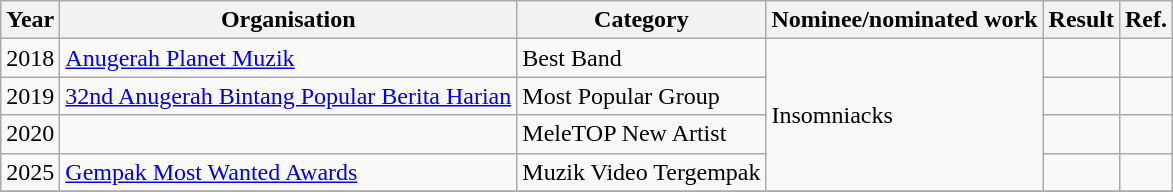<table class="wikitable">
<tr>
<th>Year</th>
<th>Organisation</th>
<th>Category</th>
<th>Nominee/nominated work</th>
<th>Result</th>
<th>Ref.</th>
</tr>
<tr>
<td>2018</td>
<td><a href='#'>Anugerah Planet Muzik</a></td>
<td>Best Band</td>
<td rowspan="4">Insomniacks</td>
<td></td>
<td></td>
</tr>
<tr>
<td>2019</td>
<td><a href='#'>32nd Anugerah Bintang Popular Berita Harian</a></td>
<td>Most Popular Group</td>
<td></td>
<td></td>
</tr>
<tr>
<td>2020</td>
<td></td>
<td>MeleTOP New Artist</td>
<td></td>
</tr>
<tr>
<td>2025</td>
<td><a href='#'>Gempak Most Wanted Awards</a></td>
<td>Muzik Video Tergempak</td>
<td></td>
<td></td>
</tr>
<tr>
</tr>
</table>
